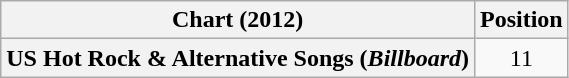<table class="wikitable plainrowheaders" style="text-align:center">
<tr>
<th scope="col">Chart (2012)</th>
<th scope="col">Position</th>
</tr>
<tr>
<th scope="row">US Hot Rock & Alternative Songs (<em>Billboard</em>)</th>
<td>11</td>
</tr>
</table>
